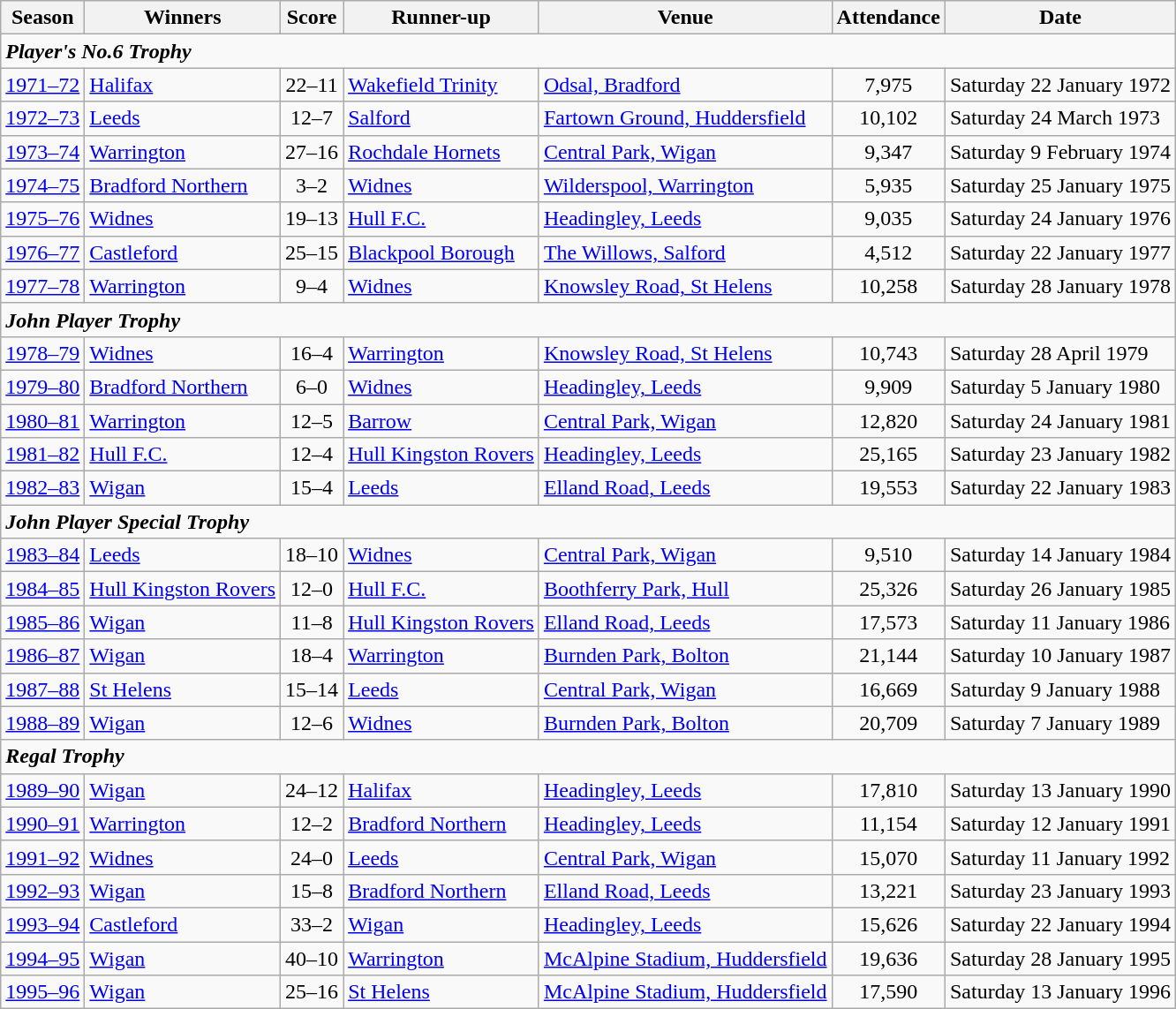<table class="wikitable">
<tr>
<th>Season</th>
<th>Winners</th>
<th>Score</th>
<th>Runner-up</th>
<th>Venue</th>
<th>Attendance</th>
<th>Date</th>
</tr>
<tr>
<td colspan="7"><strong><em>Player's No.6 Trophy</em></strong></td>
</tr>
<tr>
<td><a href='#'>1971–72</a></td>
<td><a href='#'>Halifax</a></td>
<td style="text-align: center;">22–11</td>
<td><a href='#'>Wakefield Trinity</a></td>
<td><a href='#'>Odsal, Bradford</a></td>
<td style="text-align: center;">7,975</td>
<td>Saturday 22 January 1972</td>
</tr>
<tr>
<td><a href='#'>1972–73</a></td>
<td><a href='#'>Leeds</a></td>
<td style="text-align: center;">12–7</td>
<td><a href='#'>Salford</a></td>
<td><a href='#'>Fartown Ground, Huddersfield</a></td>
<td style="text-align: center;">10,102</td>
<td>Saturday 24 March 1973</td>
</tr>
<tr>
<td><a href='#'>1973–74</a></td>
<td><a href='#'>Warrington</a></td>
<td style="text-align: center;">27–16</td>
<td><a href='#'>Rochdale Hornets</a></td>
<td><a href='#'>Central Park, Wigan</a></td>
<td style="text-align: center;">9,347</td>
<td>Saturday 9 February 1974</td>
</tr>
<tr>
<td><a href='#'>1974–75</a></td>
<td><a href='#'>Bradford Northern</a></td>
<td style="text-align: center;">3–2</td>
<td><a href='#'>Widnes</a></td>
<td><a href='#'>Wilderspool, Warrington</a></td>
<td style="text-align: center;">5,935</td>
<td>Saturday 25 January 1975</td>
</tr>
<tr>
<td><a href='#'>1975–76</a></td>
<td><a href='#'>Widnes</a></td>
<td style="text-align: center;">19–13</td>
<td><a href='#'>Hull F.C.</a></td>
<td><a href='#'>Headingley, Leeds</a></td>
<td style="text-align: center;">9,035</td>
<td>Saturday 24 January 1976</td>
</tr>
<tr>
<td><a href='#'>1976–77</a></td>
<td><a href='#'>Castleford</a></td>
<td style="text-align: center;">25–15</td>
<td><a href='#'>Blackpool Borough</a></td>
<td><a href='#'>The Willows, Salford</a></td>
<td style="text-align: center;">4,512</td>
<td>Saturday 22 January 1977</td>
</tr>
<tr>
<td><a href='#'>1977–78</a></td>
<td><a href='#'>Warrington</a></td>
<td style="text-align: center;">9–4</td>
<td><a href='#'>Widnes</a></td>
<td><a href='#'>Knowsley Road, St Helens</a></td>
<td style="text-align: center;">10,258</td>
<td>Saturday 28 January 1978</td>
</tr>
<tr>
<td colspan="7"><strong><em>John Player Trophy</em></strong></td>
</tr>
<tr>
<td><a href='#'>1978–79</a></td>
<td><a href='#'>Widnes</a></td>
<td style="text-align: center;">16–4</td>
<td><a href='#'>Warrington</a></td>
<td><a href='#'>Knowsley Road, St Helens</a></td>
<td style="text-align: center;">10,743</td>
<td>Saturday 28 April 1979</td>
</tr>
<tr>
<td><a href='#'>1979–80</a></td>
<td><a href='#'>Bradford Northern</a></td>
<td style="text-align: center;">6–0</td>
<td><a href='#'>Widnes</a></td>
<td><a href='#'>Headingley, Leeds</a></td>
<td style="text-align: center;">9,909</td>
<td>Saturday 5 January 1980</td>
</tr>
<tr>
<td><a href='#'>1980–81</a></td>
<td><a href='#'>Warrington</a></td>
<td style="text-align: center;">12–5</td>
<td><a href='#'>Barrow</a></td>
<td><a href='#'>Central Park, Wigan</a></td>
<td style="text-align: center;">12,820</td>
<td>Saturday 24 January 1981</td>
</tr>
<tr>
<td><a href='#'>1981–82</a></td>
<td><a href='#'>Hull F.C.</a></td>
<td style="text-align: center;">12–4</td>
<td><a href='#'>Hull Kingston Rovers</a></td>
<td><a href='#'>Headingley, Leeds</a></td>
<td style="text-align: center;">25,165</td>
<td>Saturday 23 January 1982</td>
</tr>
<tr>
<td><a href='#'>1982–83</a></td>
<td><a href='#'>Wigan</a></td>
<td style="text-align: center;">15–4</td>
<td><a href='#'>Leeds</a></td>
<td><a href='#'>Elland Road, Leeds</a></td>
<td style="text-align: center;">19,553</td>
<td>Saturday 22 January 1983</td>
</tr>
<tr>
<td colspan="7"><strong><em>John Player Special Trophy</em></strong></td>
</tr>
<tr>
<td><a href='#'>1983–84</a></td>
<td><a href='#'>Leeds</a></td>
<td style="text-align: center;">18–10</td>
<td><a href='#'>Widnes</a></td>
<td><a href='#'>Central Park, Wigan</a></td>
<td style="text-align: center;">9,510</td>
<td>Saturday 14 January 1984</td>
</tr>
<tr>
<td><a href='#'>1984–85</a></td>
<td><a href='#'>Hull Kingston Rovers</a></td>
<td style="text-align: center;">12–0</td>
<td><a href='#'>Hull F.C.</a></td>
<td><a href='#'>Boothferry Park, Hull</a></td>
<td style="text-align: center;">25,326</td>
<td>Saturday 26 January 1985</td>
</tr>
<tr>
<td><a href='#'>1985–86</a></td>
<td><a href='#'>Wigan</a></td>
<td style="text-align: center;">11–8</td>
<td><a href='#'>Hull Kingston Rovers</a></td>
<td><a href='#'>Elland Road, Leeds</a></td>
<td style="text-align: center;">17,573</td>
<td>Saturday 11 January 1986</td>
</tr>
<tr>
<td><a href='#'>1986–87</a></td>
<td><a href='#'>Wigan</a></td>
<td style="text-align: center;">18–4</td>
<td><a href='#'>Warrington</a></td>
<td><a href='#'>Burnden Park, Bolton</a></td>
<td style="text-align: center;">21,144</td>
<td>Saturday 10 January 1987</td>
</tr>
<tr>
<td><a href='#'>1987–88</a></td>
<td><a href='#'>St Helens</a></td>
<td style="text-align: center;">15–14</td>
<td><a href='#'>Leeds</a></td>
<td><a href='#'>Central Park, Wigan</a></td>
<td style="text-align: center;">16,669</td>
<td>Saturday 9 January 1988</td>
</tr>
<tr>
<td><a href='#'>1988–89</a></td>
<td><a href='#'>Wigan</a></td>
<td style="text-align: center;">12–6</td>
<td><a href='#'>Widnes</a></td>
<td><a href='#'>Burnden Park, Bolton</a></td>
<td style="text-align: center;">20,709</td>
<td>Saturday 7 January 1989</td>
</tr>
<tr>
<td colspan="7"><strong><em>Regal Trophy</em></strong></td>
</tr>
<tr>
<td><a href='#'>1989–90</a></td>
<td><a href='#'>Wigan</a></td>
<td style="text-align: center;">24–12</td>
<td><a href='#'>Halifax</a></td>
<td><a href='#'>Headingley, Leeds</a></td>
<td style="text-align: center;">17,810</td>
<td>Saturday 13 January 1990</td>
</tr>
<tr>
<td><a href='#'>1990–91</a></td>
<td><a href='#'>Warrington</a></td>
<td style="text-align: center;">12–2</td>
<td><a href='#'>Bradford Northern</a></td>
<td><a href='#'>Headingley, Leeds</a></td>
<td style="text-align: center;">11,154</td>
<td>Saturday 12 January 1991</td>
</tr>
<tr>
<td><a href='#'>1991–92</a></td>
<td><a href='#'>Widnes</a></td>
<td style="text-align: center;">24–0</td>
<td><a href='#'>Leeds</a></td>
<td><a href='#'>Central Park, Wigan</a></td>
<td style="text-align: center;">15,070</td>
<td>Saturday 11 January 1992</td>
</tr>
<tr>
<td><a href='#'>1992–93</a></td>
<td><a href='#'>Wigan</a></td>
<td style="text-align: center;">15–8</td>
<td><a href='#'>Bradford Northern</a></td>
<td><a href='#'>Elland Road, Leeds</a></td>
<td style="text-align: center;">13,221</td>
<td>Saturday 23 January 1993</td>
</tr>
<tr>
<td><a href='#'>1993–94</a></td>
<td><a href='#'>Castleford</a></td>
<td style="text-align: center;">33–2</td>
<td><a href='#'>Wigan</a></td>
<td><a href='#'>Headingley, Leeds</a></td>
<td style="text-align: center;">15,626</td>
<td>Saturday 22 January 1994</td>
</tr>
<tr>
<td><a href='#'>1994–95</a></td>
<td><a href='#'>Wigan</a></td>
<td style="text-align: center;">40–10</td>
<td><a href='#'>Warrington</a></td>
<td><a href='#'>McAlpine Stadium, Huddersfield</a></td>
<td style="text-align: center;">19,636</td>
<td>Saturday 28 January 1995</td>
</tr>
<tr>
<td><a href='#'>1995–96</a></td>
<td><a href='#'>Wigan</a></td>
<td style="text-align: center;">25–16</td>
<td><a href='#'>St Helens</a></td>
<td><a href='#'>McAlpine Stadium, Huddersfield</a></td>
<td style="text-align: center;">17,590</td>
<td>Saturday 13 January 1996</td>
</tr>
</table>
